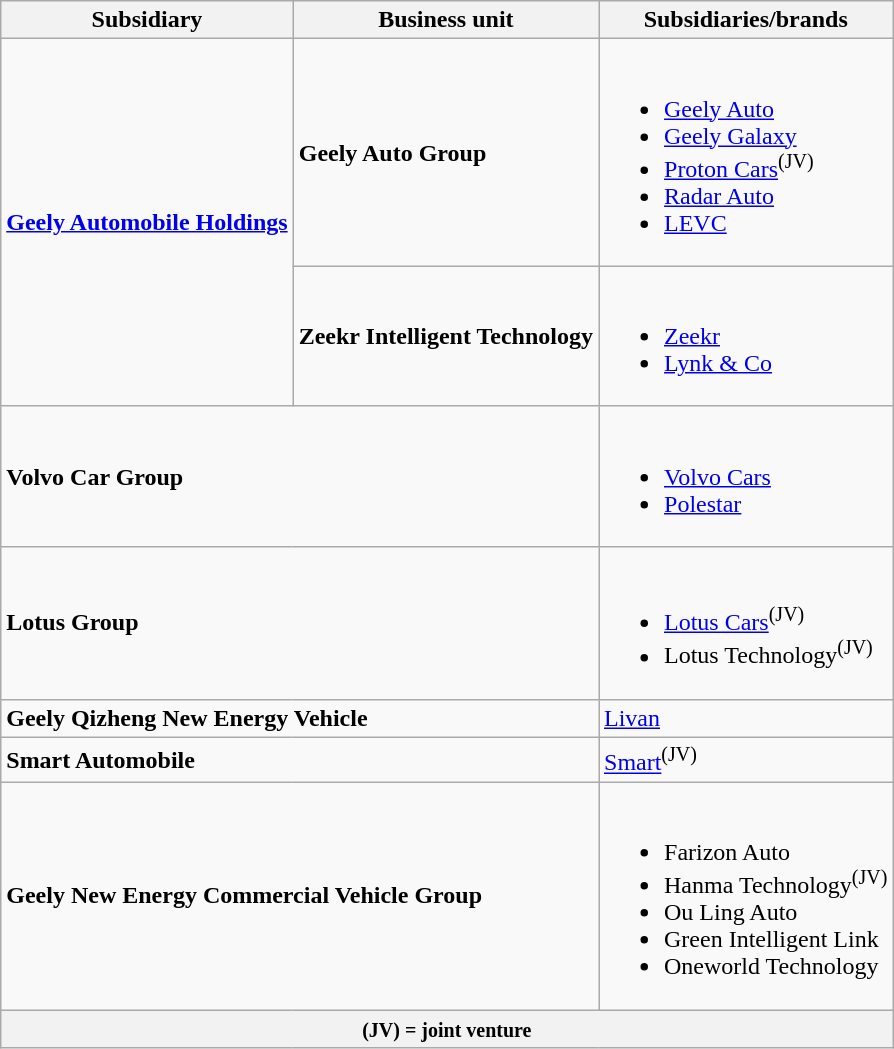<table class="wikitable">
<tr>
<th>Subsidiary</th>
<th>Business unit</th>
<th>Subsidiaries/brands</th>
</tr>
<tr>
<td rowspan="2"><strong><a href='#'>Geely Automobile Holdings</a></strong></td>
<td><strong>Geely Auto Group</strong></td>
<td><br><ul><li><a href='#'>Geely Auto</a></li><li><a href='#'>Geely Galaxy</a></li><li><a href='#'>Proton Cars</a><sup>(JV)</sup></li><li><a href='#'>Radar Auto</a></li><li><a href='#'>LEVC</a></li></ul></td>
</tr>
<tr>
<td><strong>Zeekr Intelligent Technology</strong></td>
<td><br><ul><li><a href='#'>Zeekr</a></li><li><a href='#'>Lynk & Co</a></li></ul></td>
</tr>
<tr>
<td colspan="2"><strong>Volvo Car Group</strong></td>
<td><br><ul><li><a href='#'>Volvo Cars</a></li><li><a href='#'>Polestar</a></li></ul></td>
</tr>
<tr>
<td colspan="2"><strong>Lotus Group</strong></td>
<td><br><ul><li><a href='#'>Lotus Cars</a><sup>(JV)</sup></li><li>Lotus Technology<sup>(JV)</sup></li></ul></td>
</tr>
<tr>
<td colspan="2"><strong>Geely Qizheng New Energy Vehicle</strong></td>
<td><a href='#'>Livan</a></td>
</tr>
<tr>
<td colspan="2"><strong>Smart Automobile</strong></td>
<td><a href='#'>Smart</a><sup>(JV)</sup></td>
</tr>
<tr>
<td colspan="2"><strong>Geely New Energy Commercial Vehicle Group</strong></td>
<td><br><ul><li>Farizon Auto</li><li>Hanma Technology<sup>(JV)</sup></li><li>Ou Ling Auto</li><li>Green Intelligent Link</li><li>Oneworld Technology</li></ul></td>
</tr>
<tr>
<th colspan="3"><small>(JV) = joint venture</small></th>
</tr>
</table>
